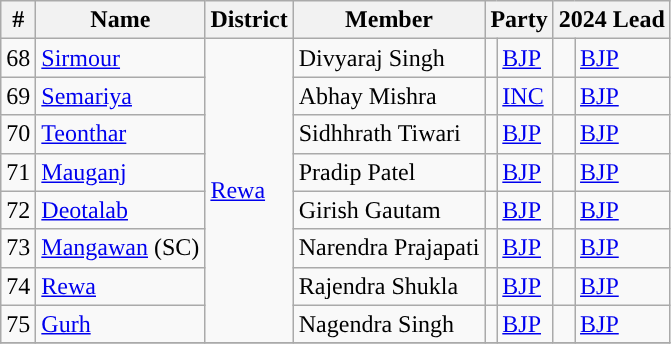<table class="wikitable">
<tr>
<th>#</th>
<th>Name</th>
<th>District</th>
<th>Member</th>
<th colspan="2">Party</th>
<th colspan="2">2024 Lead</th>
</tr>
<tr>
<td>68</td>
<td><a href='#'>Sirmour</a></td>
<td rowspan="8"><a href='#'>Rewa</a></td>
<td>Divyaraj Singh</td>
<td style="background-color: "></td>
<td><a href='#'>BJP</a></td>
<td style="background-color: "></td>
<td><a href='#'>BJP</a></td>
</tr>
<tr>
<td>69</td>
<td><a href='#'>Semariya</a></td>
<td>Abhay Mishra</td>
<td style="background-color: "></td>
<td><a href='#'>INC</a></td>
<td style="background-color: "></td>
<td><a href='#'>BJP</a></td>
</tr>
<tr>
<td>70</td>
<td><a href='#'>Teonthar</a></td>
<td>Sidhhrath Tiwari</td>
<td style="background-color: "></td>
<td><a href='#'>BJP</a></td>
<td style="background-color: "></td>
<td><a href='#'>BJP</a></td>
</tr>
<tr>
<td>71</td>
<td><a href='#'>Mauganj</a></td>
<td>Pradip Patel</td>
<td style="background-color: "></td>
<td><a href='#'>BJP</a></td>
<td style="background-color: "></td>
<td><a href='#'>BJP</a></td>
</tr>
<tr>
<td>72</td>
<td><a href='#'>Deotalab</a></td>
<td>Girish Gautam</td>
<td style="background-color: "></td>
<td><a href='#'>BJP</a></td>
<td style="background-color: "></td>
<td><a href='#'>BJP</a></td>
</tr>
<tr>
<td>73</td>
<td><a href='#'>Mangawan</a> (SC)</td>
<td>Narendra Prajapati</td>
<td style="background-color: "></td>
<td><a href='#'>BJP</a></td>
<td style="background-color: "></td>
<td><a href='#'>BJP</a></td>
</tr>
<tr>
<td>74</td>
<td><a href='#'>Rewa</a></td>
<td>Rajendra Shukla</td>
<td style="background-color: "></td>
<td><a href='#'>BJP</a></td>
<td style="background-color: "></td>
<td><a href='#'>BJP</a></td>
</tr>
<tr>
<td>75</td>
<td><a href='#'>Gurh</a></td>
<td>Nagendra Singh</td>
<td style="background-color: "></td>
<td><a href='#'>BJP</a></td>
<td style="background-color: "></td>
<td><a href='#'>BJP</a></td>
</tr>
<tr>
</tr>
</table>
